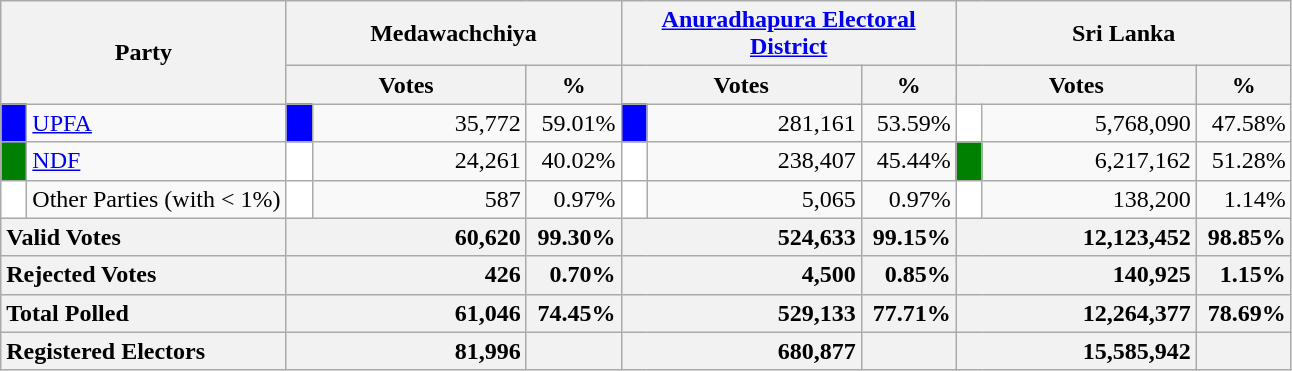<table class="wikitable">
<tr>
<th colspan="2" width="144px"rowspan="2">Party</th>
<th colspan="3" width="216px">Medawachchiya</th>
<th colspan="3" width="216px"><a href='#'>Anuradhapura Electoral District</a></th>
<th colspan="3" width="216px">Sri Lanka</th>
</tr>
<tr>
<th colspan="2" width="144px">Votes</th>
<th>%</th>
<th colspan="2" width="144px">Votes</th>
<th>%</th>
<th colspan="2" width="144px">Votes</th>
<th>%</th>
</tr>
<tr>
<td style="background-color:blue;" width="10px"></td>
<td style="text-align:left;"><a href='#'>UPFA</a></td>
<td style="background-color:blue;" width="10px"></td>
<td style="text-align:right;">35,772</td>
<td style="text-align:right;">59.01%</td>
<td style="background-color:blue;" width="10px"></td>
<td style="text-align:right;">281,161</td>
<td style="text-align:right;">53.59%</td>
<td style="background-color:white;" width="10px"></td>
<td style="text-align:right;">5,768,090</td>
<td style="text-align:right;">47.58%</td>
</tr>
<tr>
<td style="background-color:green;" width="10px"></td>
<td style="text-align:left;"><a href='#'>NDF</a></td>
<td style="background-color:white;" width="10px"></td>
<td style="text-align:right;">24,261</td>
<td style="text-align:right;">40.02%</td>
<td style="background-color:white;" width="10px"></td>
<td style="text-align:right;">238,407</td>
<td style="text-align:right;">45.44%</td>
<td style="background-color:green;" width="10px"></td>
<td style="text-align:right;">6,217,162</td>
<td style="text-align:right;">51.28%</td>
</tr>
<tr>
<td style="background-color:white;" width="10px"></td>
<td style="text-align:left;">Other Parties (with < 1%)</td>
<td style="background-color:white;" width="10px"></td>
<td style="text-align:right;">587</td>
<td style="text-align:right;">0.97%</td>
<td style="background-color:white;" width="10px"></td>
<td style="text-align:right;">5,065</td>
<td style="text-align:right;">0.97%</td>
<td style="background-color:white;" width="10px"></td>
<td style="text-align:right;">138,200</td>
<td style="text-align:right;">1.14%</td>
</tr>
<tr>
<th colspan="2" width="144px"style="text-align:left;">Valid Votes</th>
<th style="text-align:right;"colspan="2" width="144px">60,620</th>
<th style="text-align:right;">99.30%</th>
<th style="text-align:right;"colspan="2" width="144px">524,633</th>
<th style="text-align:right;">99.15%</th>
<th style="text-align:right;"colspan="2" width="144px">12,123,452</th>
<th style="text-align:right;">98.85%</th>
</tr>
<tr>
<th colspan="2" width="144px"style="text-align:left;">Rejected Votes</th>
<th style="text-align:right;"colspan="2" width="144px">426</th>
<th style="text-align:right;">0.70%</th>
<th style="text-align:right;"colspan="2" width="144px">4,500</th>
<th style="text-align:right;">0.85%</th>
<th style="text-align:right;"colspan="2" width="144px">140,925</th>
<th style="text-align:right;">1.15%</th>
</tr>
<tr>
<th colspan="2" width="144px"style="text-align:left;">Total Polled</th>
<th style="text-align:right;"colspan="2" width="144px">61,046</th>
<th style="text-align:right;">74.45%</th>
<th style="text-align:right;"colspan="2" width="144px">529,133</th>
<th style="text-align:right;">77.71%</th>
<th style="text-align:right;"colspan="2" width="144px">12,264,377</th>
<th style="text-align:right;">78.69%</th>
</tr>
<tr>
<th colspan="2" width="144px"style="text-align:left;">Registered Electors</th>
<th style="text-align:right;"colspan="2" width="144px">81,996</th>
<th></th>
<th style="text-align:right;"colspan="2" width="144px">680,877</th>
<th></th>
<th style="text-align:right;"colspan="2" width="144px">15,585,942</th>
<th></th>
</tr>
</table>
